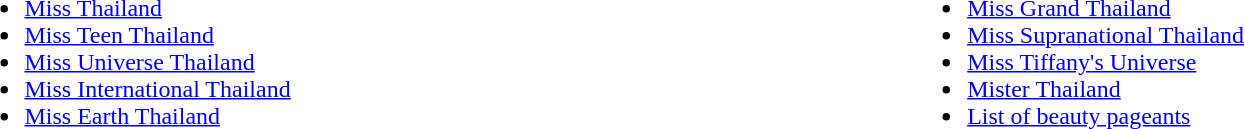<table>
<tr>
<td valign="top" width="10%"><br><ul><li><a href='#'>Miss Thailand</a></li><li><a href='#'>Miss Teen Thailand</a></li><li><a href='#'>Miss Universe Thailand</a></li><li><a href='#'>Miss International Thailand</a></li><li><a href='#'>Miss Earth Thailand</a></li></ul></td>
<td valign="top" width="10%"><br><ul><li><a href='#'>Miss Grand Thailand</a></li><li><a href='#'>Miss Supranational Thailand</a></li><li><a href='#'>Miss Tiffany's Universe</a></li><li><a href='#'>Mister Thailand</a></li><li><a href='#'>List of beauty pageants</a></li></ul></td>
</tr>
</table>
